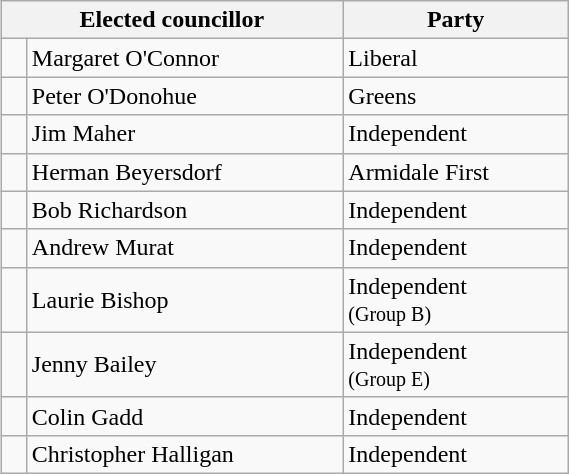<table class="wikitable" style="float:right;clear:right;width:30%">
<tr>
<th colspan="2">Elected councillor</th>
<th>Party</th>
</tr>
<tr>
<td> </td>
<td>Margaret O'Connor</td>
<td>Liberal</td>
</tr>
<tr>
<td> </td>
<td>Peter O'Donohue</td>
<td>Greens</td>
</tr>
<tr>
<td> </td>
<td>Jim Maher</td>
<td>Independent</td>
</tr>
<tr>
<td> </td>
<td>Herman Beyersdorf</td>
<td>Armidale First</td>
</tr>
<tr>
<td> </td>
<td>Bob Richardson</td>
<td>Independent</td>
</tr>
<tr>
<td> </td>
<td>Andrew Murat</td>
<td>Independent</td>
</tr>
<tr>
<td> </td>
<td>Laurie Bishop</td>
<td>Independent <br> <small> (Group B) </small></td>
</tr>
<tr>
<td> </td>
<td>Jenny Bailey</td>
<td>Independent <br> <small> (Group E) </small></td>
</tr>
<tr>
<td> </td>
<td>Colin Gadd</td>
<td>Independent</td>
</tr>
<tr>
<td> </td>
<td>Christopher Halligan</td>
<td>Independent</td>
</tr>
</table>
